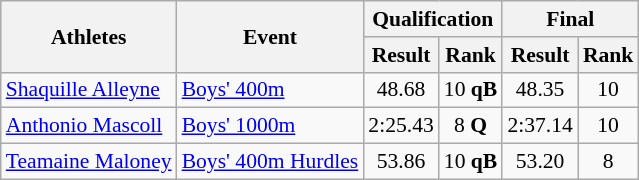<table class="wikitable" border="1" style="font-size:90%">
<tr>
<th rowspan=2>Athletes</th>
<th rowspan=2>Event</th>
<th colspan=2>Qualification</th>
<th colspan=2>Final</th>
</tr>
<tr>
<th>Result</th>
<th>Rank</th>
<th>Result</th>
<th>Rank</th>
</tr>
<tr>
<td><a href='#'>Shaquille Alleyne</a></td>
<td><a href='#'>Boys' 400m</a></td>
<td align=center>48.68</td>
<td align=center>10 <strong>qB</strong></td>
<td align=center>48.35</td>
<td align=center>10</td>
</tr>
<tr>
<td><a href='#'>Anthonio Mascoll</a></td>
<td><a href='#'>Boys' 1000m</a></td>
<td align=center>2:25.43</td>
<td align=center>8 <strong>Q</strong></td>
<td align=center>2:37.14</td>
<td align=center>10</td>
</tr>
<tr>
<td><a href='#'>Teamaine Maloney</a></td>
<td><a href='#'>Boys' 400m Hurdles</a></td>
<td align=center>53.86</td>
<td align=center>10 <strong>qB</strong></td>
<td align=center>53.20</td>
<td align=center>8</td>
</tr>
</table>
